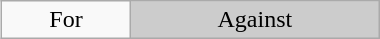<table class="wikitable" style="width:20%;text-align:center;float:right">
<tr>
<td style="text-align:center">For</td>
<td style="background:#ccc;text-align:center">Against</td>
</tr>
</table>
